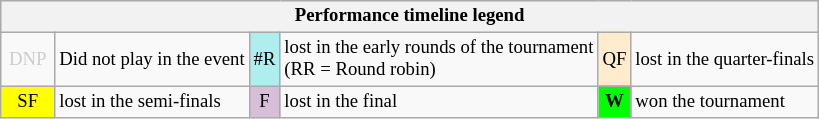<table class="wikitable" style="font-size:78%;">
<tr bgcolor="#efefef">
<th colspan="6">Performance timeline legend</th>
</tr>
<tr>
<td align="center" style="color:#cccccc;" width="30">DNP</td>
<td>Did not play in the event</td>
<td align="center" style="background:#afeeee;">#R</td>
<td>lost in the early rounds of the tournament<br>(RR = Round robin)</td>
<td align="center" style="background:#ffebcd;">QF</td>
<td>lost in the quarter-finals</td>
</tr>
<tr>
<td align="center" style="background:yellow;">SF</td>
<td>lost in the semi-finals</td>
<td align="center" style="background:#D8BFD8;">F</td>
<td>lost in the final</td>
<td align="center" style="background:#00ff00;"><strong>W</strong></td>
<td>won the tournament</td>
</tr>
</table>
